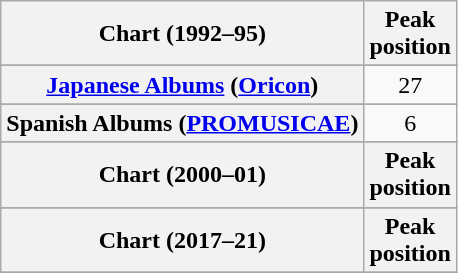<table class="wikitable sortable plainrowheaders" style="text-align:center;">
<tr>
<th scope="col">Chart (1992–95)</th>
<th scope="col">Peak<br>position</th>
</tr>
<tr>
</tr>
<tr>
</tr>
<tr>
</tr>
<tr>
</tr>
<tr>
</tr>
<tr>
</tr>
<tr>
<th scope="row"><a href='#'>Japanese Albums</a> (<a href='#'>Oricon</a>)</th>
<td>27</td>
</tr>
<tr>
</tr>
<tr>
</tr>
<tr>
<th scope="row">Spanish Albums (<a href='#'>PROMUSICAE</a>)</th>
<td>6</td>
</tr>
<tr>
</tr>
<tr>
</tr>
<tr>
</tr>
<tr>
</tr>
<tr>
<th scope="col">Chart (2000–01)</th>
<th scope="col">Peak<br>position</th>
</tr>
<tr>
</tr>
<tr>
</tr>
<tr>
</tr>
<tr>
</tr>
<tr>
<th scope="col">Chart (2017–21)</th>
<th scope="col">Peak<br>position</th>
</tr>
<tr>
</tr>
<tr>
</tr>
<tr>
</tr>
<tr>
</tr>
<tr>
</tr>
<tr>
</tr>
<tr>
</tr>
<tr>
</tr>
<tr>
</tr>
<tr>
</tr>
<tr>
</tr>
<tr>
</tr>
<tr>
</tr>
</table>
